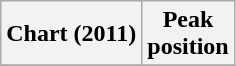<table class="wikitable sortable plainrowheaders">
<tr>
<th>Chart (2011)</th>
<th>Peak<br>position</th>
</tr>
<tr>
</tr>
</table>
